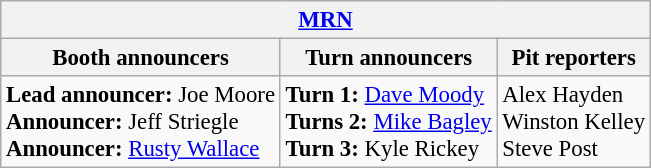<table class="wikitable" style="font-size: 95%;">
<tr>
<th colspan="3"><a href='#'>MRN</a></th>
</tr>
<tr>
<th>Booth announcers</th>
<th>Turn announcers</th>
<th>Pit reporters</th>
</tr>
<tr>
<td><strong>Lead announcer:</strong> Joe Moore<br><strong>Announcer:</strong> Jeff Striegle<br><strong>Announcer:</strong> <a href='#'>Rusty Wallace</a></td>
<td><strong>Turn 1:</strong> <a href='#'>Dave Moody</a> <br><strong>Turns 2:</strong> <a href='#'>Mike Bagley</a><br><strong>Turn 3:</strong> Kyle Rickey</td>
<td>Alex Hayden<br>Winston Kelley<br>Steve Post</td>
</tr>
</table>
